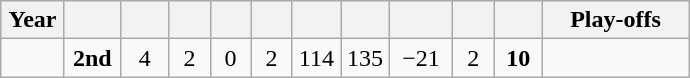<table class="wikitable" style="text-align:center;">
<tr>
<th style="width:35px;">Year</th>
<th style="width:30px;"></th>
<th style="width:25px;"></th>
<th style="width:20px;"></th>
<th style="width:20px;"></th>
<th style="width:20px;"></th>
<th style="width:25px;"></th>
<th style="width:25px;"></th>
<th style="width:35px;"></th>
<th style="width:20px;"></th>
<th style="width:25px;"></th>
<th style="width:90px;">Play-offs<br></th>
</tr>
<tr>
<td style="padding-right:2px"></td>
<td><strong>2nd</strong></td>
<td>4</td>
<td>2</td>
<td>0</td>
<td>2</td>
<td>114</td>
<td>135</td>
<td>−21</td>
<td>2</td>
<td><strong>10</strong></td>
<td></td>
</tr>
</table>
